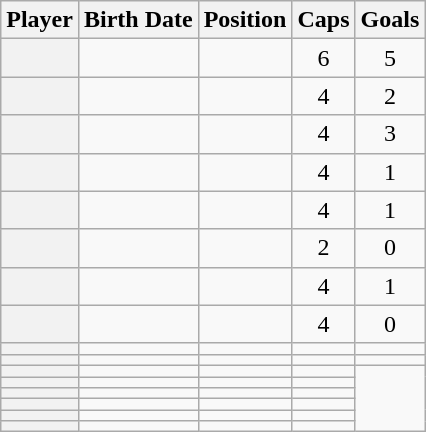<table class="wikitable plainrowheaders sortable" style="text-align:center;">
<tr>
<th scope="col">Player</th>
<th scope="col">Birth Date</th>
<th scope="col">Position</th>
<th scope="col">Caps</th>
<th scope="col">Goals</th>
</tr>
<tr>
<th scope="row"></th>
<td align="left"></td>
<td></td>
<td>6</td>
<td>5</td>
</tr>
<tr>
<th scope="row"></th>
<td align="left"></td>
<td></td>
<td>4</td>
<td>2</td>
</tr>
<tr>
<th scope="row"></th>
<td align="left"></td>
<td></td>
<td>4</td>
<td>3</td>
</tr>
<tr>
<th scope="row"></th>
<td align="left"></td>
<td></td>
<td>4</td>
<td>1</td>
</tr>
<tr>
<th scope="row"></th>
<td align="left"></td>
<td></td>
<td>4</td>
<td>1</td>
</tr>
<tr>
<th scope="row"></th>
<td align="left"></td>
<td></td>
<td>2</td>
<td>0</td>
</tr>
<tr>
<th scope="row"></th>
<td align="left"></td>
<td></td>
<td>4</td>
<td>1</td>
</tr>
<tr>
<th scope="row"></th>
<td align="left"></td>
<td></td>
<td>4</td>
<td>0</td>
</tr>
<tr>
<th scope="row"></th>
<td align="left"></td>
<td></td>
<td></td>
<td></td>
</tr>
<tr>
<th scope="row"></th>
<td align="left"></td>
<td></td>
<td></td>
<td></td>
</tr>
<tr>
<th scope="row"></th>
<td align="left"></td>
<td></td>
<td></td>
</tr>
<tr>
<th scope="row"></th>
<td align="left"></td>
<td></td>
<td></td>
</tr>
<tr>
<th scope="row"></th>
<td align="left"></td>
<td></td>
<td></td>
</tr>
<tr>
<th scope="row"></th>
<td align="left"></td>
<td></td>
<td></td>
</tr>
<tr>
<th scope="row"></th>
<td align="left"></td>
<td></td>
<td></td>
</tr>
<tr>
<th scope="row"></th>
<td align="left"></td>
<td></td>
<td></td>
</tr>
</table>
